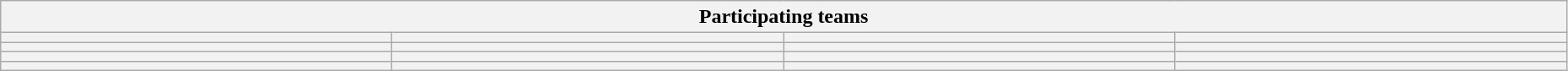<table class="wikitable" style="width:98%;">
<tr>
<th colspan=4>Participating teams</th>
</tr>
<tr>
<th width=25%></th>
<th width=25%></th>
<th width=25%></th>
<th width=25%></th>
</tr>
<tr>
<th></th>
<th></th>
<th></th>
<th></th>
</tr>
<tr>
<th></th>
<th></th>
<th></th>
<th></th>
</tr>
<tr>
<th></th>
<th></th>
<th></th>
<th></th>
</tr>
</table>
